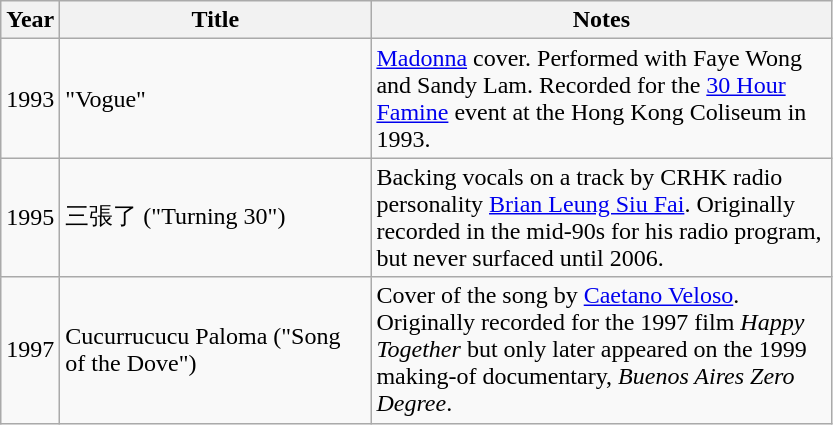<table class="wikitable">
<tr>
<th scope="col" style="width: 30px;">Year</th>
<th scope="col" style="width: 200px;">Title</th>
<th scope="col" style="width: 300px;">Notes</th>
</tr>
<tr>
<td>1993</td>
<td>"Vogue"</td>
<td><a href='#'>Madonna</a> cover. Performed with Faye Wong and Sandy Lam. Recorded for the <a href='#'>30 Hour Famine</a> event at the Hong Kong Coliseum in 1993.</td>
</tr>
<tr>
<td>1995</td>
<td>三張了 ("Turning 30")</td>
<td>Backing vocals on a track by CRHK radio personality <a href='#'>Brian Leung Siu Fai</a>. Originally recorded in the mid-90s for his radio program, but never surfaced until 2006.</td>
</tr>
<tr>
<td>1997</td>
<td>Cucurrucucu Paloma ("Song of the Dove")</td>
<td>Cover of the song by <a href='#'>Caetano Veloso</a>. Originally recorded for the 1997 film <em>Happy Together</em> but only later appeared on the 1999 making-of documentary, <em>Buenos Aires Zero Degree</em>.</td>
</tr>
</table>
